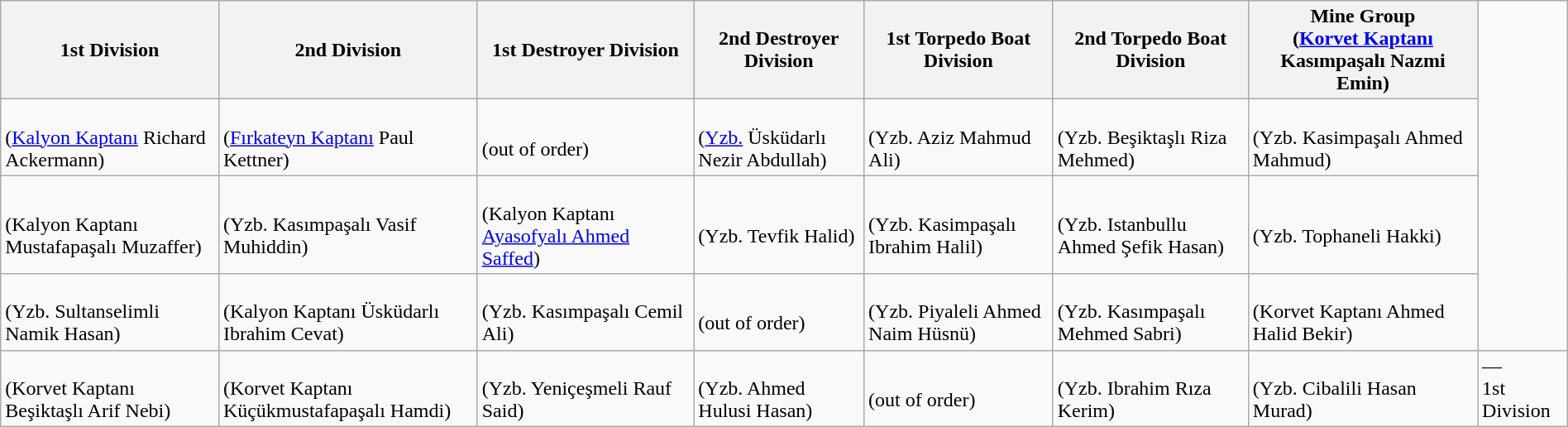<table class="wikitable" style="margin: 1em auto 1em auto" style="font-size:90%;">
<tr>
<th><strong>1st Division</strong></th>
<th><strong>2nd Division</strong></th>
<th><strong>1st Destroyer Division</strong></th>
<th><strong>2nd Destroyer Division</strong></th>
<th><strong>1st Torpedo Boat Division</strong></th>
<th><strong>2nd Torpedo Boat Division</strong></th>
<th><strong>Mine Group</strong><br>(<a href='#'>Korvet Kaptanı</a> Kasımpaşalı Nazmi Emin)</th>
</tr>
<tr>
<td> <br>(<a href='#'>Kalyon Kaptanı</a> Richard Ackermann)</td>
<td> <br>(<a href='#'>Fırkateyn Kaptanı</a> Paul Kettner)</td>
<td> <br>(out of order)</td>
<td> <br>(<a href='#'>Yzb.</a> Üsküdarlı Nezir Abdullah)</td>
<td> <br>(Yzb. Aziz Mahmud Ali)</td>
<td> <br>(Yzb. Beşiktaşlı Riza Mehmed)</td>
<td> <br>(Yzb. Kasimpaşalı Ahmed Mahmud)</td>
</tr>
<tr>
<td> <br>(Kalyon Kaptanı Mustafapaşalı Muzaffer)</td>
<td><br>(Yzb. Kasımpaşalı Vasif Muhiddin)</td>
<td> <br>(Kalyon Kaptanı <a href='#'>Ayasofyalı Ahmed Saffed</a>)</td>
<td> <br>(Yzb. Tevfik Halid)</td>
<td> <br>(Yzb. Kasimpaşalı Ibrahim Halil)</td>
<td> <br>(Yzb. Istanbullu Ahmed Şefik Hasan)</td>
<td> <br>(Yzb. Tophaneli Hakki)</td>
</tr>
<tr>
<td> <br>(Yzb. Sultanselimli Namik Hasan)</td>
<td> <br>(Kalyon Kaptanı Üsküdarlı Ibrahim Cevat)</td>
<td> <br>(Yzb. Kasımpaşalı Cemil Ali)</td>
<td> <br>(out of order)</td>
<td> <br>(Yzb. Piyaleli Ahmed Naim Hüsnü)</td>
<td> <br>(Yzb. Kasımpaşalı Mehmed Sabri)</td>
<td> <br>(Korvet Kaptanı Ahmed Halid Bekir)</td>
</tr>
<tr>
<td> <br>(Korvet Kaptanı Beşiktaşlı Arif Nebi)</td>
<td> <br>(Korvet Kaptanı Küçükmustafapaşalı Hamdi)</td>
<td> <br>(Yzb. Yeniçeşmeli Rauf Said)</td>
<td> <br>(Yzb. Ahmed Hulusi Hasan)</td>
<td> <br>(out of order)</td>
<td> <br>(Yzb. Ibrahim Rıza Kerim)</td>
<td> <br>(Yzb. Cibalili Hasan Murad)</td>
<td>—<br>1st Division </td>
</tr>
</table>
